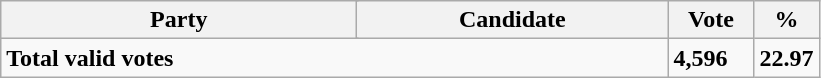<table class="wikitable">
<tr>
<th bgcolor="#DDDDFF" width="230px" colspan="2">Party</th>
<th bgcolor="#DDDDFF" width="200px">Candidate</th>
<th bgcolor="#DDDDFF" width="50px">Vote</th>
<th bgcolor="#DDDDFF" width="30px">%<br>

</th>
</tr>
<tr>
<td colspan="3"><strong>Total valid votes</strong></td>
<td><strong>4,596</strong></td>
<td><strong>22.97</strong></td>
</tr>
</table>
